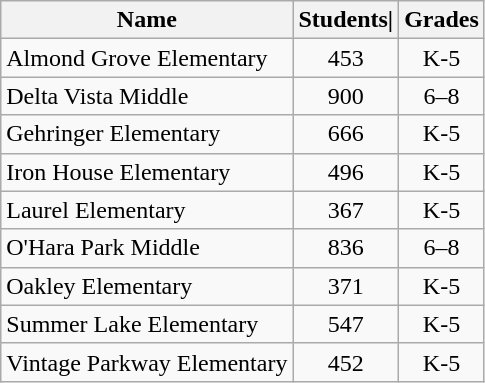<table class="wikitable sortable"  style=text-align:center>
<tr>
<th>Name</th>
<th {{br list>Students|</th>
<th>Grades</th>
</tr>
<tr>
<td style=text-align:left>Almond Grove Elementary</td>
<td>453</td>
<td>K-5</td>
</tr>
<tr>
<td style=text-align:left>Delta Vista Middle</td>
<td>900</td>
<td>6–8</td>
</tr>
<tr>
<td style=text-align:left>Gehringer Elementary</td>
<td>666</td>
<td>K-5</td>
</tr>
<tr>
<td style=text-align:left>Iron House Elementary</td>
<td>496</td>
<td>K-5</td>
</tr>
<tr>
<td style=text-align:left>Laurel Elementary</td>
<td>367</td>
<td>K-5</td>
</tr>
<tr>
<td style=text-align:left>O'Hara Park Middle</td>
<td>836</td>
<td>6–8</td>
</tr>
<tr>
<td style=text-align:left>Oakley Elementary</td>
<td>371</td>
<td>K-5</td>
</tr>
<tr>
<td style=text-align:left>Summer Lake Elementary</td>
<td>547</td>
<td>K-5</td>
</tr>
<tr>
<td style=text-align:left>Vintage Parkway Elementary</td>
<td>452</td>
<td>K-5</td>
</tr>
</table>
